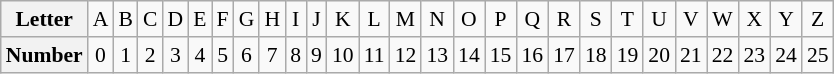<table class="wikitable" style="text-align:center; font-size:90%;">
<tr>
<th>Letter</th>
<td>A</td>
<td>B</td>
<td>C</td>
<td>D</td>
<td>E</td>
<td>F</td>
<td>G</td>
<td>H</td>
<td>I</td>
<td>J</td>
<td>K</td>
<td>L</td>
<td>M</td>
<td>N</td>
<td>O</td>
<td>P</td>
<td>Q</td>
<td>R</td>
<td>S</td>
<td>T</td>
<td>U</td>
<td>V</td>
<td>W</td>
<td>X</td>
<td>Y</td>
<td>Z</td>
</tr>
<tr>
<th>Number</th>
<td>0</td>
<td>1</td>
<td>2</td>
<td>3</td>
<td>4</td>
<td>5</td>
<td>6</td>
<td>7</td>
<td>8</td>
<td>9</td>
<td>10</td>
<td>11</td>
<td>12</td>
<td>13</td>
<td>14</td>
<td>15</td>
<td>16</td>
<td>17</td>
<td>18</td>
<td>19</td>
<td>20</td>
<td>21</td>
<td>22</td>
<td>23</td>
<td>24</td>
<td>25</td>
</tr>
</table>
